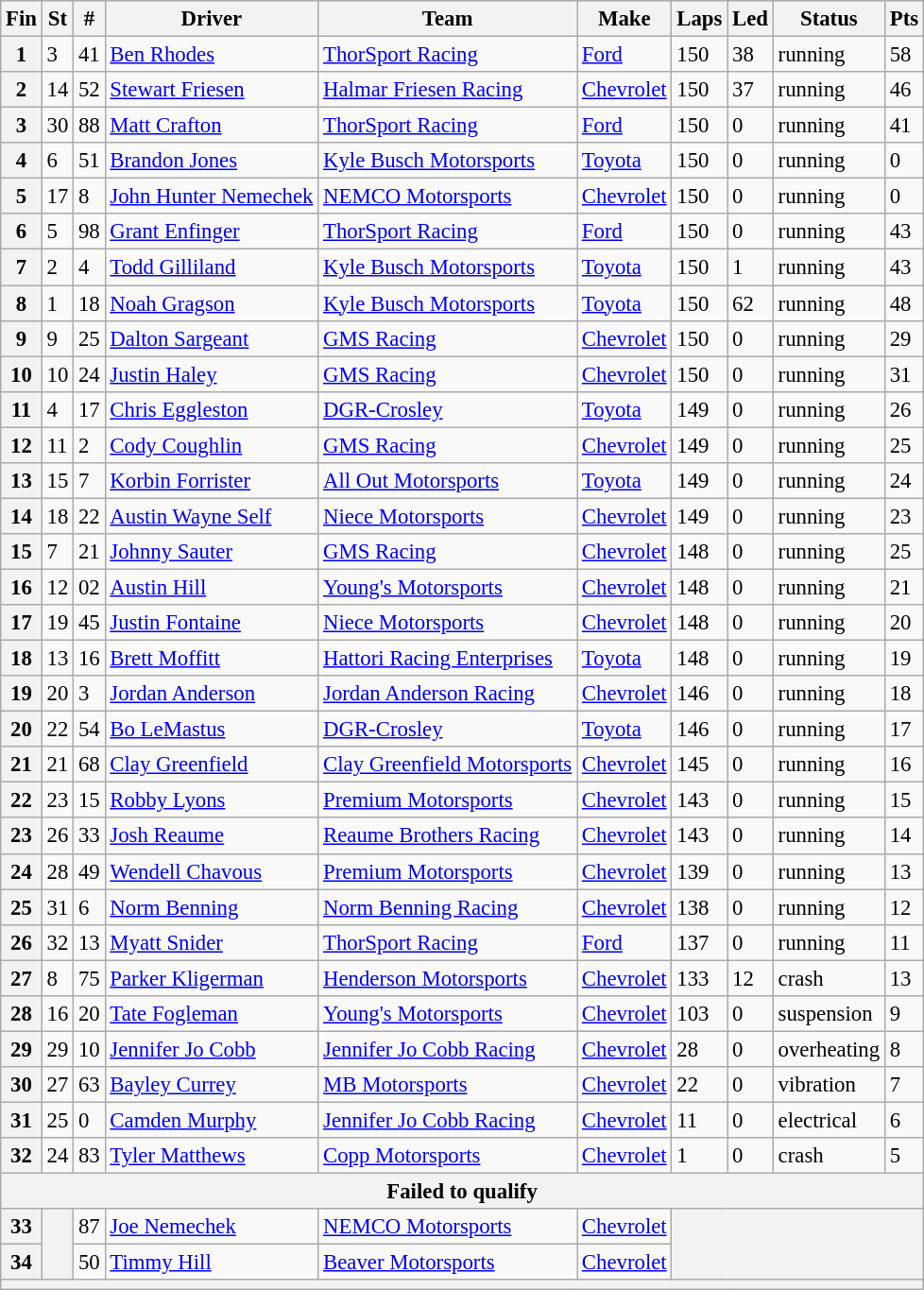<table class="wikitable" style="font-size:95%">
<tr>
<th>Fin</th>
<th>St</th>
<th>#</th>
<th>Driver</th>
<th>Team</th>
<th>Make</th>
<th>Laps</th>
<th>Led</th>
<th>Status</th>
<th>Pts</th>
</tr>
<tr>
<th>1</th>
<td>3</td>
<td>41</td>
<td><a href='#'>Ben Rhodes</a></td>
<td><a href='#'>ThorSport Racing</a></td>
<td><a href='#'>Ford</a></td>
<td>150</td>
<td>38</td>
<td>running</td>
<td>58</td>
</tr>
<tr>
<th>2</th>
<td>14</td>
<td>52</td>
<td><a href='#'>Stewart Friesen</a></td>
<td><a href='#'>Halmar Friesen Racing</a></td>
<td><a href='#'>Chevrolet</a></td>
<td>150</td>
<td>37</td>
<td>running</td>
<td>46</td>
</tr>
<tr>
<th>3</th>
<td>30</td>
<td>88</td>
<td><a href='#'>Matt Crafton</a></td>
<td><a href='#'>ThorSport Racing</a></td>
<td><a href='#'>Ford</a></td>
<td>150</td>
<td>0</td>
<td>running</td>
<td>41</td>
</tr>
<tr>
<th>4</th>
<td>6</td>
<td>51</td>
<td><a href='#'>Brandon Jones</a></td>
<td><a href='#'>Kyle Busch Motorsports</a></td>
<td><a href='#'>Toyota</a></td>
<td>150</td>
<td>0</td>
<td>running</td>
<td>0</td>
</tr>
<tr>
<th>5</th>
<td>17</td>
<td>8</td>
<td><a href='#'>John Hunter Nemechek</a></td>
<td><a href='#'>NEMCO Motorsports</a></td>
<td><a href='#'>Chevrolet</a></td>
<td>150</td>
<td>0</td>
<td>running</td>
<td>0</td>
</tr>
<tr>
<th>6</th>
<td>5</td>
<td>98</td>
<td><a href='#'>Grant Enfinger</a></td>
<td><a href='#'>ThorSport Racing</a></td>
<td><a href='#'>Ford</a></td>
<td>150</td>
<td>0</td>
<td>running</td>
<td>43</td>
</tr>
<tr>
<th>7</th>
<td>2</td>
<td>4</td>
<td><a href='#'>Todd Gilliland</a></td>
<td><a href='#'>Kyle Busch Motorsports</a></td>
<td><a href='#'>Toyota</a></td>
<td>150</td>
<td>1</td>
<td>running</td>
<td>43</td>
</tr>
<tr>
<th>8</th>
<td>1</td>
<td>18</td>
<td><a href='#'>Noah Gragson</a></td>
<td><a href='#'>Kyle Busch Motorsports</a></td>
<td><a href='#'>Toyota</a></td>
<td>150</td>
<td>62</td>
<td>running</td>
<td>48</td>
</tr>
<tr>
<th>9</th>
<td>9</td>
<td>25</td>
<td><a href='#'>Dalton Sargeant</a></td>
<td><a href='#'>GMS Racing</a></td>
<td><a href='#'>Chevrolet</a></td>
<td>150</td>
<td>0</td>
<td>running</td>
<td>29</td>
</tr>
<tr>
<th>10</th>
<td>10</td>
<td>24</td>
<td><a href='#'>Justin Haley</a></td>
<td><a href='#'>GMS Racing</a></td>
<td><a href='#'>Chevrolet</a></td>
<td>150</td>
<td>0</td>
<td>running</td>
<td>31</td>
</tr>
<tr>
<th>11</th>
<td>4</td>
<td>17</td>
<td><a href='#'>Chris Eggleston</a></td>
<td><a href='#'>DGR-Crosley</a></td>
<td><a href='#'>Toyota</a></td>
<td>149</td>
<td>0</td>
<td>running</td>
<td>26</td>
</tr>
<tr>
<th>12</th>
<td>11</td>
<td>2</td>
<td><a href='#'>Cody Coughlin</a></td>
<td><a href='#'>GMS Racing</a></td>
<td><a href='#'>Chevrolet</a></td>
<td>149</td>
<td>0</td>
<td>running</td>
<td>25</td>
</tr>
<tr>
<th>13</th>
<td>15</td>
<td>7</td>
<td><a href='#'>Korbin Forrister</a></td>
<td><a href='#'>All Out Motorsports</a></td>
<td><a href='#'>Toyota</a></td>
<td>149</td>
<td>0</td>
<td>running</td>
<td>24</td>
</tr>
<tr>
<th>14</th>
<td>18</td>
<td>22</td>
<td><a href='#'>Austin Wayne Self</a></td>
<td><a href='#'>Niece Motorsports</a></td>
<td><a href='#'>Chevrolet</a></td>
<td>149</td>
<td>0</td>
<td>running</td>
<td>23</td>
</tr>
<tr>
<th>15</th>
<td>7</td>
<td>21</td>
<td><a href='#'>Johnny Sauter</a></td>
<td><a href='#'>GMS Racing</a></td>
<td><a href='#'>Chevrolet</a></td>
<td>148</td>
<td>0</td>
<td>running</td>
<td>25</td>
</tr>
<tr>
<th>16</th>
<td>12</td>
<td>02</td>
<td><a href='#'>Austin Hill</a></td>
<td><a href='#'>Young's Motorsports</a></td>
<td><a href='#'>Chevrolet</a></td>
<td>148</td>
<td>0</td>
<td>running</td>
<td>21</td>
</tr>
<tr>
<th>17</th>
<td>19</td>
<td>45</td>
<td><a href='#'>Justin Fontaine</a></td>
<td><a href='#'>Niece Motorsports</a></td>
<td><a href='#'>Chevrolet</a></td>
<td>148</td>
<td>0</td>
<td>running</td>
<td>20</td>
</tr>
<tr>
<th>18</th>
<td>13</td>
<td>16</td>
<td><a href='#'>Brett Moffitt</a></td>
<td><a href='#'>Hattori Racing Enterprises</a></td>
<td><a href='#'>Toyota</a></td>
<td>148</td>
<td>0</td>
<td>running</td>
<td>19</td>
</tr>
<tr>
<th>19</th>
<td>20</td>
<td>3</td>
<td><a href='#'>Jordan Anderson</a></td>
<td><a href='#'>Jordan Anderson Racing</a></td>
<td><a href='#'>Chevrolet</a></td>
<td>146</td>
<td>0</td>
<td>running</td>
<td>18</td>
</tr>
<tr>
<th>20</th>
<td>22</td>
<td>54</td>
<td><a href='#'>Bo LeMastus</a></td>
<td><a href='#'>DGR-Crosley</a></td>
<td><a href='#'>Toyota</a></td>
<td>146</td>
<td>0</td>
<td>running</td>
<td>17</td>
</tr>
<tr>
<th>21</th>
<td>21</td>
<td>68</td>
<td><a href='#'>Clay Greenfield</a></td>
<td><a href='#'>Clay Greenfield Motorsports</a></td>
<td><a href='#'>Chevrolet</a></td>
<td>145</td>
<td>0</td>
<td>running</td>
<td>16</td>
</tr>
<tr>
<th>22</th>
<td>23</td>
<td>15</td>
<td><a href='#'>Robby Lyons</a></td>
<td><a href='#'>Premium Motorsports</a></td>
<td><a href='#'>Chevrolet</a></td>
<td>143</td>
<td>0</td>
<td>running</td>
<td>15</td>
</tr>
<tr>
<th>23</th>
<td>26</td>
<td>33</td>
<td><a href='#'>Josh Reaume</a></td>
<td><a href='#'>Reaume Brothers Racing</a></td>
<td><a href='#'>Chevrolet</a></td>
<td>143</td>
<td>0</td>
<td>running</td>
<td>14</td>
</tr>
<tr>
<th>24</th>
<td>28</td>
<td>49</td>
<td><a href='#'>Wendell Chavous</a></td>
<td><a href='#'>Premium Motorsports</a></td>
<td><a href='#'>Chevrolet</a></td>
<td>139</td>
<td>0</td>
<td>running</td>
<td>13</td>
</tr>
<tr>
<th>25</th>
<td>31</td>
<td>6</td>
<td><a href='#'>Norm Benning</a></td>
<td><a href='#'>Norm Benning Racing</a></td>
<td><a href='#'>Chevrolet</a></td>
<td>138</td>
<td>0</td>
<td>running</td>
<td>12</td>
</tr>
<tr>
<th>26</th>
<td>32</td>
<td>13</td>
<td><a href='#'>Myatt Snider</a></td>
<td><a href='#'>ThorSport Racing</a></td>
<td><a href='#'>Ford</a></td>
<td>137</td>
<td>0</td>
<td>running</td>
<td>11</td>
</tr>
<tr>
<th>27</th>
<td>8</td>
<td>75</td>
<td><a href='#'>Parker Kligerman</a></td>
<td><a href='#'>Henderson Motorsports</a></td>
<td><a href='#'>Chevrolet</a></td>
<td>133</td>
<td>12</td>
<td>crash</td>
<td>13</td>
</tr>
<tr>
<th>28</th>
<td>16</td>
<td>20</td>
<td><a href='#'>Tate Fogleman</a></td>
<td><a href='#'>Young's Motorsports</a></td>
<td><a href='#'>Chevrolet</a></td>
<td>103</td>
<td>0</td>
<td>suspension</td>
<td>9</td>
</tr>
<tr>
<th>29</th>
<td>29</td>
<td>10</td>
<td><a href='#'>Jennifer Jo Cobb</a></td>
<td><a href='#'>Jennifer Jo Cobb Racing</a></td>
<td><a href='#'>Chevrolet</a></td>
<td>28</td>
<td>0</td>
<td>overheating</td>
<td>8</td>
</tr>
<tr>
<th>30</th>
<td>27</td>
<td>63</td>
<td><a href='#'>Bayley Currey</a></td>
<td><a href='#'>MB Motorsports</a></td>
<td><a href='#'>Chevrolet</a></td>
<td>22</td>
<td>0</td>
<td>vibration</td>
<td>7</td>
</tr>
<tr>
<th>31</th>
<td>25</td>
<td>0</td>
<td><a href='#'>Camden Murphy</a></td>
<td><a href='#'>Jennifer Jo Cobb Racing</a></td>
<td><a href='#'>Chevrolet</a></td>
<td>11</td>
<td>0</td>
<td>electrical</td>
<td>6</td>
</tr>
<tr>
<th>32</th>
<td>24</td>
<td>83</td>
<td><a href='#'>Tyler Matthews</a></td>
<td><a href='#'>Copp Motorsports</a></td>
<td><a href='#'>Chevrolet</a></td>
<td>1</td>
<td>0</td>
<td>crash</td>
<td>5</td>
</tr>
<tr>
<th colspan="10">Failed to qualify</th>
</tr>
<tr>
<th>33</th>
<th rowspan="2"></th>
<td>87</td>
<td><a href='#'>Joe Nemechek</a></td>
<td><a href='#'>NEMCO Motorsports</a></td>
<td><a href='#'>Chevrolet</a></td>
<th colspan="4" rowspan="2"></th>
</tr>
<tr>
<th>34</th>
<td>50</td>
<td><a href='#'>Timmy Hill</a></td>
<td><a href='#'>Beaver Motorsports</a></td>
<td><a href='#'>Chevrolet</a></td>
</tr>
<tr>
<th colspan="10"></th>
</tr>
</table>
